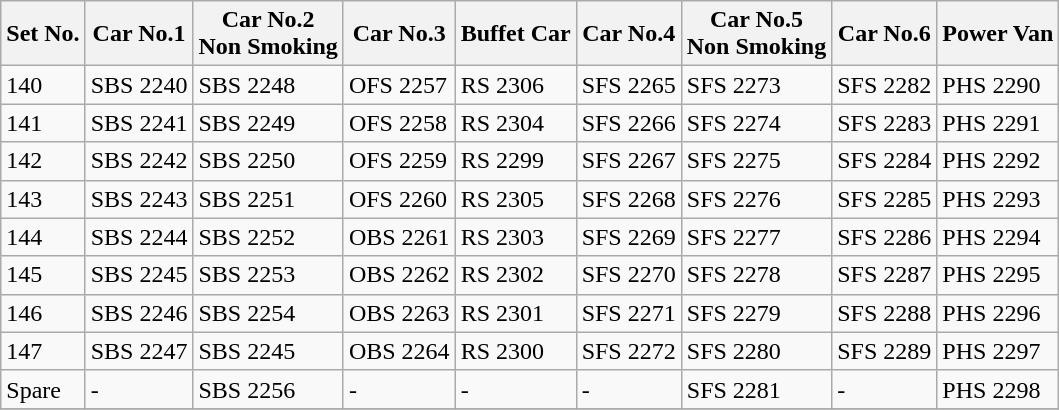<table class="wikitable sortable">
<tr>
<th>Set No.</th>
<th>Car No.1</th>
<th>Car No.2<br>Non Smoking</th>
<th>Car No.3</th>
<th>Buffet Car</th>
<th>Car No.4</th>
<th>Car No.5<br>Non Smoking</th>
<th>Car No.6</th>
<th>Power Van</th>
</tr>
<tr>
<td>140</td>
<td>SBS 2240</td>
<td>SBS 2248</td>
<td>OFS 2257</td>
<td>RS 2306</td>
<td>SFS 2265</td>
<td>SFS 2273</td>
<td>SFS 2282</td>
<td>PHS 2290</td>
</tr>
<tr>
<td>141</td>
<td>SBS 2241</td>
<td>SBS 2249</td>
<td>OFS 2258</td>
<td>RS 2304</td>
<td>SFS 2266</td>
<td>SFS 2274</td>
<td>SFS 2283</td>
<td>PHS 2291</td>
</tr>
<tr>
<td>142</td>
<td>SBS 2242</td>
<td>SBS 2250</td>
<td>OFS 2259</td>
<td>RS 2299</td>
<td>SFS 2267</td>
<td>SFS 2275</td>
<td>SFS 2284</td>
<td>PHS 2292</td>
</tr>
<tr>
<td>143</td>
<td>SBS 2243</td>
<td>SBS 2251</td>
<td>OFS 2260</td>
<td>RS 2305</td>
<td>SFS 2268</td>
<td>SFS 2276</td>
<td>SFS 2285</td>
<td>PHS 2293</td>
</tr>
<tr>
<td>144</td>
<td>SBS 2244</td>
<td>SBS 2252</td>
<td>OBS 2261</td>
<td>RS 2303</td>
<td>SFS 2269</td>
<td>SFS 2277</td>
<td>SFS 2286</td>
<td>PHS 2294</td>
</tr>
<tr>
<td>145</td>
<td>SBS 2245</td>
<td>SBS 2253</td>
<td>OBS 2262</td>
<td>RS 2302</td>
<td>SFS 2270</td>
<td>SFS 2278</td>
<td>SFS 2287</td>
<td>PHS 2295</td>
</tr>
<tr>
<td>146</td>
<td>SBS 2246</td>
<td>SBS 2254</td>
<td>OBS 2263</td>
<td>RS 2301</td>
<td>SFS 2271</td>
<td>SFS 2279</td>
<td>SFS 2288</td>
<td>PHS 2296</td>
</tr>
<tr>
<td>147</td>
<td>SBS 2247</td>
<td>SBS 2245</td>
<td>OBS 2264</td>
<td>RS 2300</td>
<td>SFS 2272</td>
<td>SFS 2280</td>
<td>SFS 2289</td>
<td>PHS 2297</td>
</tr>
<tr>
<td>Spare</td>
<td>-</td>
<td>SBS 2256</td>
<td>-</td>
<td>-</td>
<td>-</td>
<td>SFS 2281</td>
<td>-</td>
<td>PHS 2298</td>
</tr>
<tr>
</tr>
</table>
